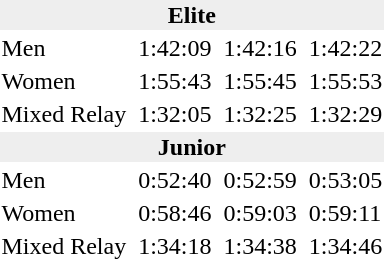<table>
<tr>
<td colspan=7 bgcolor=#eeeeee style=text-align:center;><strong>Elite</strong></td>
</tr>
<tr>
<td>Men</td>
<td></td>
<td>1:42:09</td>
<td></td>
<td>1:42:16</td>
<td></td>
<td>1:42:22</td>
</tr>
<tr>
<td>Women</td>
<td></td>
<td>1:55:43</td>
<td></td>
<td>1:55:45</td>
<td></td>
<td>1:55:53</td>
</tr>
<tr>
<td>Mixed Relay</td>
<td></td>
<td>1:32:05</td>
<td></td>
<td>1:32:25</td>
<td></td>
<td>1:32:29</td>
</tr>
<tr>
<td colspan=7 bgcolor=#eeeeee style=text-align:center;><strong>Junior</strong></td>
</tr>
<tr>
<td>Men</td>
<td></td>
<td>0:52:40</td>
<td></td>
<td>0:52:59</td>
<td></td>
<td>0:53:05</td>
</tr>
<tr>
<td>Women</td>
<td></td>
<td>0:58:46</td>
<td></td>
<td>0:59:03</td>
<td></td>
<td>0:59:11</td>
</tr>
<tr>
<td>Mixed Relay</td>
<td></td>
<td>1:34:18</td>
<td></td>
<td>1:34:38</td>
<td></td>
<td>1:34:46</td>
</tr>
</table>
